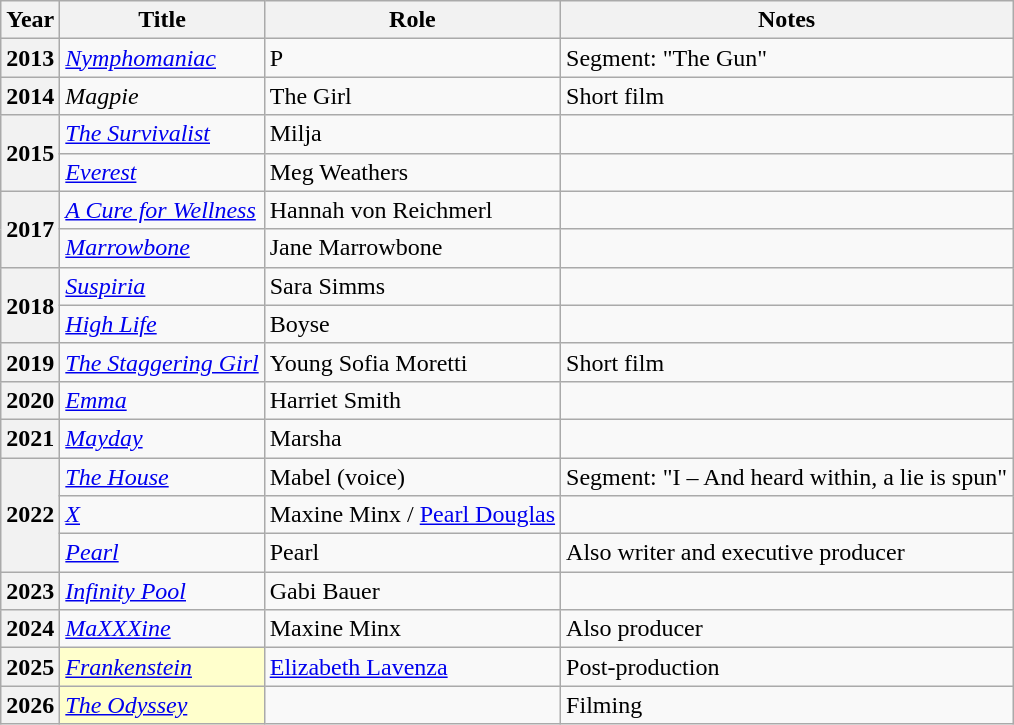<table class="wikitable plainrowheaders sortable">
<tr>
<th scope="col">Year</th>
<th scope="col">Title</th>
<th scope="col">Role</th>
<th scope="col" class="unsortable">Notes</th>
</tr>
<tr>
<th scope="row">2013</th>
<td><em><a href='#'>Nymphomaniac</a></em></td>
<td>P</td>
<td>Segment: "The Gun"</td>
</tr>
<tr>
<th scope="row">2014</th>
<td><em>Magpie</em></td>
<td>The Girl</td>
<td>Short film</td>
</tr>
<tr>
<th rowspan=2 ! scope="row">2015</th>
<td><em><a href='#'>The Survivalist</a></em></td>
<td>Milja</td>
<td></td>
</tr>
<tr>
<td><em><a href='#'>Everest</a></em></td>
<td>Meg Weathers</td>
<td></td>
</tr>
<tr>
<th rowspan=2 ! scope="row">2017</th>
<td><em><a href='#'>A Cure for Wellness</a></em></td>
<td>Hannah von Reichmerl</td>
<td></td>
</tr>
<tr>
<td><em><a href='#'>Marrowbone</a></em></td>
<td>Jane Marrowbone</td>
<td></td>
</tr>
<tr>
<th rowspan=2 ! scope="row">2018</th>
<td><em><a href='#'>Suspiria</a></em></td>
<td>Sara Simms</td>
<td></td>
</tr>
<tr>
<td><em><a href='#'>High Life</a></em></td>
<td>Boyse</td>
<td></td>
</tr>
<tr>
<th scope="row">2019</th>
<td><em><a href='#'>The Staggering Girl</a></em></td>
<td>Young Sofia Moretti</td>
<td>Short film</td>
</tr>
<tr>
<th scope="row">2020</th>
<td><em><a href='#'>Emma</a></em></td>
<td>Harriet Smith</td>
<td></td>
</tr>
<tr>
<th scope="row">2021</th>
<td><em><a href='#'>Mayday</a></em></td>
<td>Marsha</td>
<td></td>
</tr>
<tr>
<th rowspan=3 ! scope="row">2022</th>
<td><em><a href='#'>The House</a></em></td>
<td>Mabel (voice)</td>
<td>Segment: "I – And heard within, a lie is spun"</td>
</tr>
<tr>
<td><em><a href='#'>X</a></em></td>
<td>Maxine Minx / <a href='#'>Pearl Douglas</a></td>
<td></td>
</tr>
<tr>
<td><em><a href='#'>Pearl</a></em></td>
<td>Pearl</td>
<td>Also writer and executive producer</td>
</tr>
<tr>
<th scope="row">2023</th>
<td><em><a href='#'>Infinity Pool</a></em></td>
<td>Gabi Bauer</td>
<td></td>
</tr>
<tr>
<th scope="row">2024</th>
<td><em><a href='#'>MaXXXine</a></em></td>
<td>Maxine Minx</td>
<td>Also producer</td>
</tr>
<tr>
<th scope="row">2025</th>
<td scope="row" style="background:#ffc;"><em><a href='#'>Frankenstein</a></em> </td>
<td><a href='#'>Elizabeth Lavenza</a></td>
<td>Post-production</td>
</tr>
<tr>
<th scope="row">2026</th>
<td scope="row" style="background:#ffc;"><em><a href='#'>The Odyssey</a></em> </td>
<td></td>
<td>Filming</td>
</tr>
</table>
